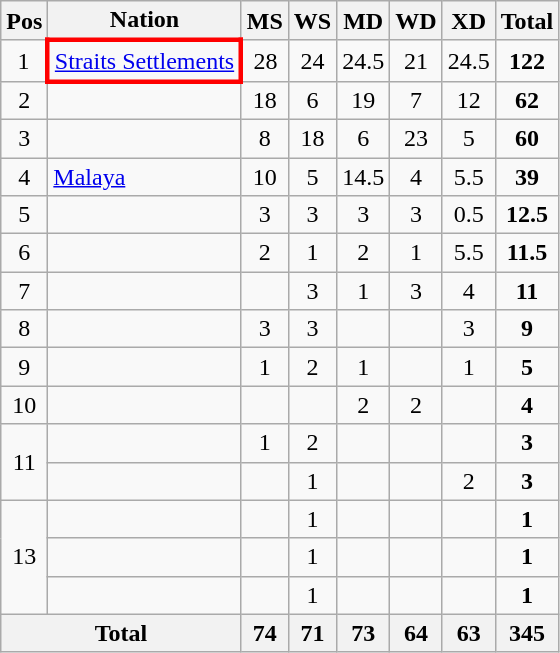<table class="wikitable" style="text-align:center">
<tr>
<th width="20">Pos</th>
<th>Nation</th>
<th width="20">MS</th>
<th width="20">WS</th>
<th width="20">MD</th>
<th width="20">WD</th>
<th width="20">XD</th>
<th>Total</th>
</tr>
<tr>
<td>1</td>
<td align=left style="border: 3px solid red"> <a href='#'>Straits Settlements</a><br></td>
<td>28</td>
<td>24</td>
<td>24.5</td>
<td>21</td>
<td>24.5</td>
<td><strong>122</strong></td>
</tr>
<tr align=center>
<td>2</td>
<td align=left></td>
<td>18</td>
<td>6</td>
<td>19</td>
<td>7</td>
<td>12</td>
<td><strong>62</strong></td>
</tr>
<tr align=center>
<td>3</td>
<td align=left></td>
<td>8</td>
<td>18</td>
<td>6</td>
<td>23</td>
<td>5</td>
<td><strong>60</strong></td>
</tr>
<tr align=center>
<td>4</td>
<td align=left> <a href='#'>Malaya</a><br></td>
<td>10</td>
<td>5</td>
<td>14.5</td>
<td>4</td>
<td>5.5</td>
<td><strong>39</strong></td>
</tr>
<tr align=center>
<td>5</td>
<td align=left></td>
<td>3</td>
<td>3</td>
<td>3</td>
<td>3</td>
<td>0.5</td>
<td><strong>12.5</strong></td>
</tr>
<tr align=center>
<td>6</td>
<td align=left></td>
<td>2</td>
<td>1</td>
<td>2</td>
<td>1</td>
<td>5.5</td>
<td><strong>11.5</strong></td>
</tr>
<tr align=center>
<td>7</td>
<td align=left></td>
<td></td>
<td>3</td>
<td>1</td>
<td>3</td>
<td>4</td>
<td><strong>11</strong></td>
</tr>
<tr align=center>
<td>8</td>
<td align=left></td>
<td>3</td>
<td>3</td>
<td></td>
<td></td>
<td>3</td>
<td><strong>9</strong></td>
</tr>
<tr align=center>
<td>9</td>
<td align=left></td>
<td>1</td>
<td>2</td>
<td>1</td>
<td></td>
<td>1</td>
<td><strong>5</strong></td>
</tr>
<tr align=center>
<td>10</td>
<td align=left></td>
<td></td>
<td></td>
<td>2</td>
<td>2</td>
<td></td>
<td><strong>4</strong></td>
</tr>
<tr align=center>
<td rowspan="2">11</td>
<td align=left></td>
<td>1</td>
<td>2</td>
<td></td>
<td></td>
<td></td>
<td><strong>3</strong></td>
</tr>
<tr align=center>
<td align=left></td>
<td></td>
<td>1</td>
<td></td>
<td></td>
<td>2</td>
<td><strong>3</strong></td>
</tr>
<tr align=center>
<td rowspan="3">13</td>
<td align=left></td>
<td></td>
<td>1</td>
<td></td>
<td></td>
<td></td>
<td><strong>1</strong></td>
</tr>
<tr align=center>
<td align=left></td>
<td></td>
<td>1</td>
<td></td>
<td></td>
<td></td>
<td><strong>1</strong></td>
</tr>
<tr align=center>
<td align=left></td>
<td></td>
<td>1</td>
<td></td>
<td></td>
<td></td>
<td><strong>1</strong></td>
</tr>
<tr>
<th colspan="2">Total</th>
<th>74</th>
<th>71</th>
<th>73</th>
<th>64</th>
<th>63</th>
<th>345</th>
</tr>
</table>
